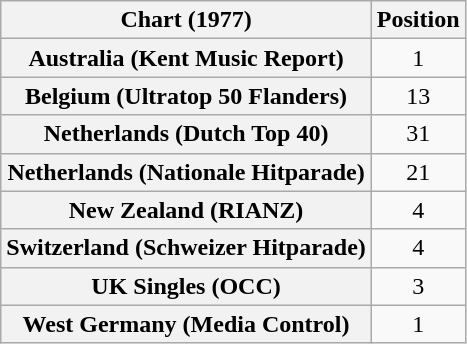<table class="wikitable sortable plainrowheaders" cellspacing="2" style="text-align:center">
<tr>
<th>Chart (1977)</th>
<th>Position</th>
</tr>
<tr>
<th scope="row">Australia (Kent Music Report)</th>
<td>1</td>
</tr>
<tr>
<th scope="row">Belgium (Ultratop 50 Flanders)</th>
<td>13</td>
</tr>
<tr>
<th scope="row">Netherlands (Dutch Top 40)</th>
<td>31</td>
</tr>
<tr>
<th scope="row">Netherlands (Nationale Hitparade)</th>
<td>21</td>
</tr>
<tr>
<th scope="row">New Zealand (RIANZ)</th>
<td>4</td>
</tr>
<tr>
<th scope="row">Switzerland (Schweizer Hitparade)</th>
<td>4</td>
</tr>
<tr>
<th scope="row">UK Singles (OCC)</th>
<td>3</td>
</tr>
<tr>
<th scope="row">West Germany (Media Control)</th>
<td>1</td>
</tr>
</table>
